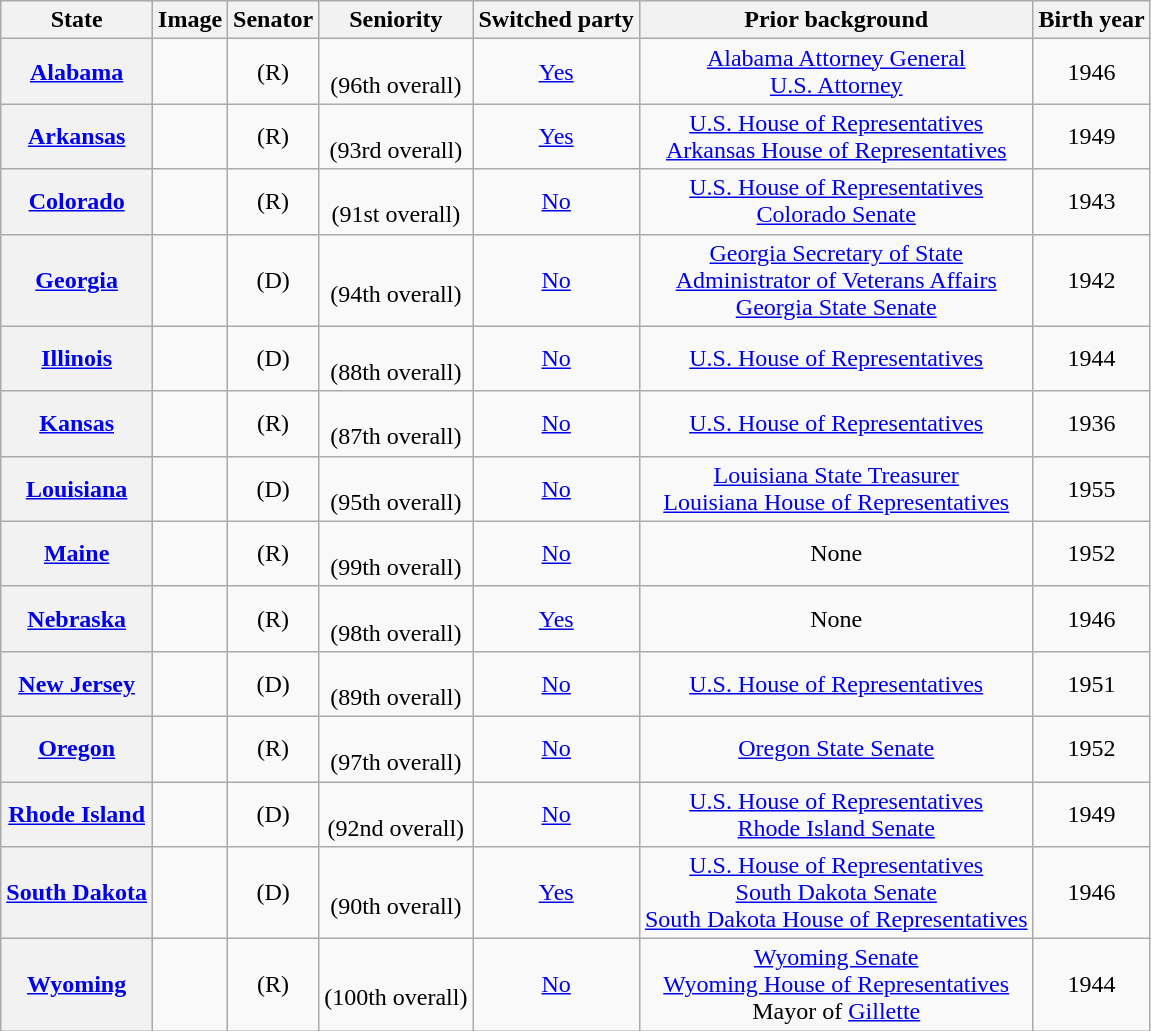<table class="sortable wikitable" style="text-align:center">
<tr>
<th>State</th>
<th>Image</th>
<th>Senator</th>
<th>Seniority</th>
<th>Switched party</th>
<th>Prior background</th>
<th>Birth year</th>
</tr>
<tr>
<th><a href='#'>Alabama</a></th>
<td></td>
<td> (R)</td>
<td><br>(96th overall)</td>
<td><a href='#'>Yes</a><br></td>
<td><a href='#'>Alabama Attorney General</a><br><a href='#'>U.S. Attorney</a></td>
<td>1946</td>
</tr>
<tr>
<th><a href='#'>Arkansas</a></th>
<td></td>
<td> (R)</td>
<td><br>(93rd overall)</td>
<td><a href='#'>Yes</a><br></td>
<td><a href='#'>U.S. House of Representatives</a><br><a href='#'>Arkansas House of Representatives</a></td>
<td>1949</td>
</tr>
<tr>
<th><a href='#'>Colorado</a></th>
<td></td>
<td> (R)</td>
<td><br>(91st overall)</td>
<td><a href='#'>No</a><br></td>
<td><a href='#'>U.S. House of Representatives</a><br><a href='#'>Colorado Senate</a></td>
<td>1943</td>
</tr>
<tr>
<th><a href='#'>Georgia</a></th>
<td></td>
<td> (D)</td>
<td><br>(94th overall)</td>
<td><a href='#'>No</a><br></td>
<td><a href='#'>Georgia Secretary of State</a><br><a href='#'>Administrator of Veterans Affairs</a><br><a href='#'>Georgia State Senate</a></td>
<td>1942</td>
</tr>
<tr>
<th><a href='#'>Illinois</a></th>
<td></td>
<td> (D)</td>
<td><br>(88th overall)</td>
<td><a href='#'>No</a><br></td>
<td><a href='#'>U.S. House of Representatives</a></td>
<td>1944</td>
</tr>
<tr>
<th><a href='#'>Kansas</a></th>
<td></td>
<td> (R)</td>
<td><br>(87th overall)</td>
<td><a href='#'>No</a><br></td>
<td><a href='#'>U.S. House of Representatives</a></td>
<td>1936</td>
</tr>
<tr>
<th><a href='#'>Louisiana</a></th>
<td></td>
<td> (D)</td>
<td><br>(95th overall)</td>
<td><a href='#'>No</a><br></td>
<td><a href='#'>Louisiana State Treasurer</a><br><a href='#'>Louisiana House of Representatives</a></td>
<td>1955</td>
</tr>
<tr>
<th><a href='#'>Maine</a></th>
<td></td>
<td> (R)</td>
<td><br>(99th overall)</td>
<td><a href='#'>No</a><br></td>
<td>None</td>
<td>1952</td>
</tr>
<tr>
<th><a href='#'>Nebraska</a></th>
<td></td>
<td> (R)</td>
<td><br>(98th overall)</td>
<td><a href='#'>Yes</a><br></td>
<td>None</td>
<td>1946</td>
</tr>
<tr>
<th><a href='#'>New Jersey</a></th>
<td></td>
<td> (D)</td>
<td><br>(89th overall)</td>
<td><a href='#'>No</a><br></td>
<td><a href='#'>U.S. House of Representatives</a></td>
<td>1951</td>
</tr>
<tr>
<th><a href='#'>Oregon</a></th>
<td></td>
<td> (R)</td>
<td><br>(97th overall)</td>
<td><a href='#'>No</a><br></td>
<td><a href='#'>Oregon State Senate</a></td>
<td>1952</td>
</tr>
<tr>
<th><a href='#'>Rhode Island</a></th>
<td></td>
<td> (D)</td>
<td><br>(92nd overall)</td>
<td><a href='#'>No</a><br></td>
<td><a href='#'>U.S. House of Representatives</a><br><a href='#'>Rhode Island Senate</a></td>
<td>1949</td>
</tr>
<tr>
<th><a href='#'>South Dakota</a></th>
<td></td>
<td> (D)</td>
<td><br>(90th overall)</td>
<td><a href='#'>Yes</a><br></td>
<td><a href='#'>U.S. House of Representatives</a><br><a href='#'>South Dakota Senate</a><br><a href='#'>South Dakota House of Representatives</a></td>
<td>1946</td>
</tr>
<tr>
<th><a href='#'>Wyoming</a></th>
<td></td>
<td> (R)</td>
<td><br>(100th overall)</td>
<td><a href='#'>No</a><br></td>
<td><a href='#'>Wyoming Senate</a><br><a href='#'>Wyoming House of Representatives</a><br>Mayor of <a href='#'>Gillette</a></td>
<td>1944</td>
</tr>
</table>
